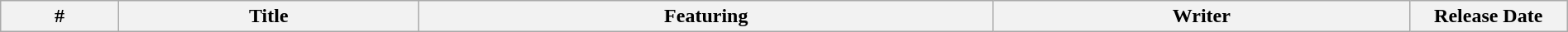<table class="wikitable plainrowheaders" style="width:100%;">
<tr>
<th>#</th>
<th>Title</th>
<th>Featuring</th>
<th>Writer</th>
<th width="120">Release Date<br>


</th>
</tr>
</table>
